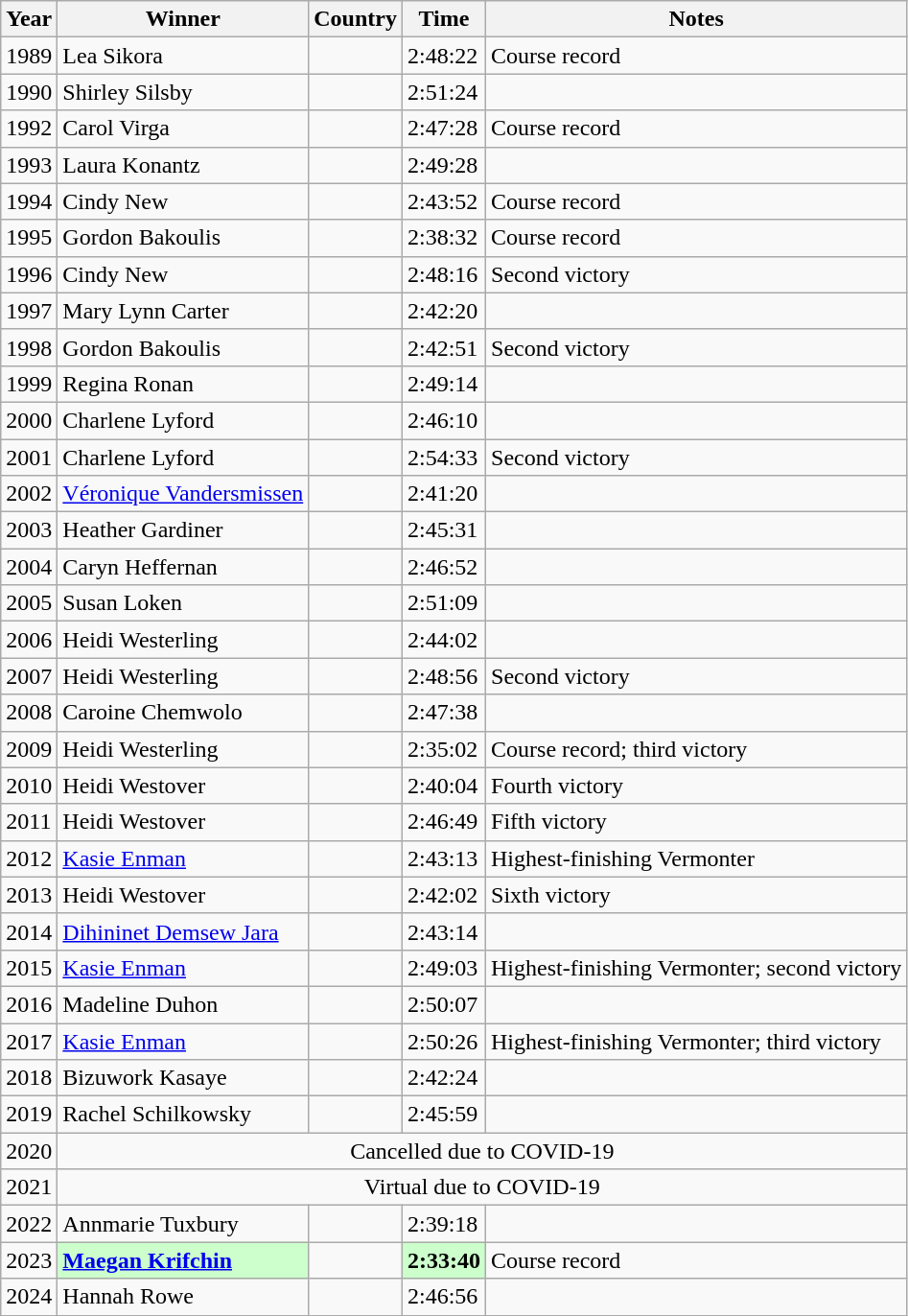<table class="wikitable sortable">
<tr>
<th>Year</th>
<th>Winner</th>
<th>Country</th>
<th>Time</th>
<th>Notes</th>
</tr>
<tr>
<td>1989</td>
<td>Lea Sikora</td>
<td></td>
<td>2:48:22</td>
<td>Course record</td>
</tr>
<tr>
<td>1990</td>
<td>Shirley Silsby</td>
<td></td>
<td>2:51:24</td>
<td></td>
</tr>
<tr>
<td>1992</td>
<td>Carol Virga</td>
<td></td>
<td>2:47:28</td>
<td>Course record</td>
</tr>
<tr>
<td>1993</td>
<td>Laura Konantz</td>
<td></td>
<td>2:49:28</td>
<td></td>
</tr>
<tr>
<td>1994</td>
<td>Cindy New</td>
<td></td>
<td>2:43:52</td>
<td>Course record</td>
</tr>
<tr>
<td>1995</td>
<td>Gordon Bakoulis</td>
<td></td>
<td>2:38:32</td>
<td>Course record</td>
</tr>
<tr>
<td>1996</td>
<td>Cindy New</td>
<td></td>
<td>2:48:16</td>
<td>Second victory</td>
</tr>
<tr>
<td>1997</td>
<td>Mary Lynn Carter</td>
<td></td>
<td>2:42:20</td>
<td></td>
</tr>
<tr>
<td>1998</td>
<td>Gordon Bakoulis</td>
<td></td>
<td>2:42:51</td>
<td>Second victory</td>
</tr>
<tr>
<td>1999</td>
<td>Regina Ronan</td>
<td></td>
<td>2:49:14</td>
<td></td>
</tr>
<tr>
<td>2000</td>
<td>Charlene Lyford</td>
<td></td>
<td>2:46:10</td>
<td></td>
</tr>
<tr>
<td>2001</td>
<td>Charlene Lyford</td>
<td></td>
<td>2:54:33</td>
<td>Second victory</td>
</tr>
<tr>
<td>2002</td>
<td><a href='#'>Véronique Vandersmissen</a></td>
<td></td>
<td>2:41:20</td>
<td></td>
</tr>
<tr>
<td>2003</td>
<td>Heather Gardiner</td>
<td></td>
<td>2:45:31</td>
<td></td>
</tr>
<tr>
<td>2004</td>
<td>Caryn Heffernan</td>
<td></td>
<td>2:46:52</td>
<td></td>
</tr>
<tr>
<td>2005</td>
<td>Susan Loken</td>
<td></td>
<td>2:51:09</td>
<td></td>
</tr>
<tr>
<td>2006</td>
<td>Heidi Westerling</td>
<td></td>
<td>2:44:02</td>
<td></td>
</tr>
<tr>
<td>2007</td>
<td>Heidi Westerling</td>
<td></td>
<td>2:48:56</td>
<td>Second victory</td>
</tr>
<tr>
<td>2008</td>
<td>Caroine Chemwolo</td>
<td></td>
<td>2:47:38</td>
<td></td>
</tr>
<tr>
<td>2009</td>
<td>Heidi Westerling</td>
<td></td>
<td>2:35:02</td>
<td>Course record; third victory</td>
</tr>
<tr>
<td>2010</td>
<td>Heidi Westover</td>
<td></td>
<td>2:40:04</td>
<td>Fourth victory</td>
</tr>
<tr>
<td>2011</td>
<td>Heidi Westover</td>
<td></td>
<td>2:46:49</td>
<td>Fifth victory</td>
</tr>
<tr>
<td>2012</td>
<td><a href='#'>Kasie Enman</a></td>
<td></td>
<td>2:43:13</td>
<td>Highest-finishing Vermonter</td>
</tr>
<tr>
<td>2013</td>
<td>Heidi Westover</td>
<td></td>
<td>2:42:02</td>
<td>Sixth victory</td>
</tr>
<tr>
<td>2014</td>
<td><a href='#'>Dihininet Demsew Jara</a></td>
<td></td>
<td>2:43:14</td>
<td></td>
</tr>
<tr>
<td>2015</td>
<td><a href='#'>Kasie Enman</a></td>
<td></td>
<td>2:49:03</td>
<td>Highest-finishing Vermonter; second victory</td>
</tr>
<tr>
<td>2016</td>
<td>Madeline Duhon</td>
<td></td>
<td>2:50:07</td>
<td></td>
</tr>
<tr>
<td>2017</td>
<td><a href='#'>Kasie Enman</a></td>
<td></td>
<td>2:50:26</td>
<td>Highest-finishing Vermonter; third victory</td>
</tr>
<tr>
<td>2018</td>
<td>Bizuwork Kasaye</td>
<td></td>
<td>2:42:24</td>
<td></td>
</tr>
<tr>
<td>2019</td>
<td>Rachel Schilkowsky</td>
<td></td>
<td>2:45:59</td>
<td></td>
</tr>
<tr>
<td>2020</td>
<td colspan="4" style="text-align:center">Cancelled due to COVID-19</td>
</tr>
<tr>
<td>2021</td>
<td colspan="4" style="text-align:center">Virtual due to COVID-19</td>
</tr>
<tr>
<td>2022</td>
<td>Annmarie Tuxbury</td>
<td></td>
<td>2:39:18</td>
<td></td>
</tr>
<tr>
<td>2023</td>
<td style="background:#CCFFCC"><strong><a href='#'>Maegan Krifchin</a></strong></td>
<td></td>
<td style="background:#CCFFCC"><strong>2:33:40</strong></td>
<td>Course record</td>
</tr>
<tr>
<td>2024</td>
<td>Hannah Rowe</td>
<td></td>
<td>2:46:56</td>
</tr>
</table>
